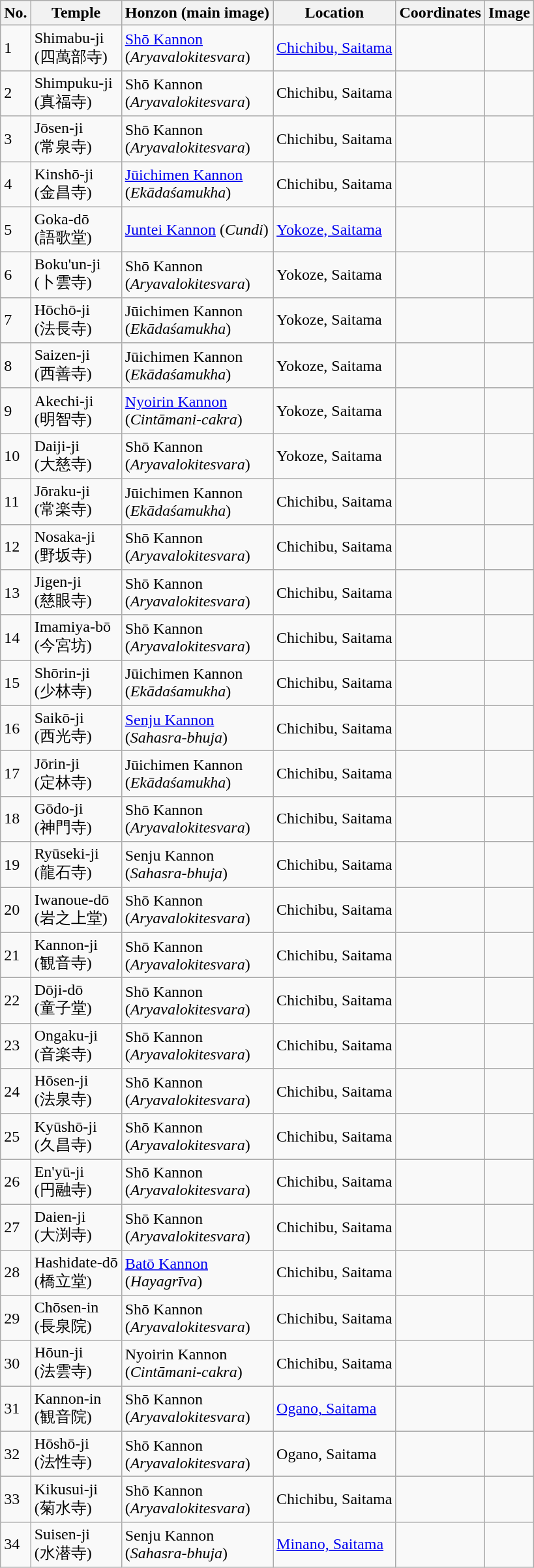<table class="wikitable sortable">
<tr>
<th>No.</th>
<th>Temple</th>
<th>Honzon (main image)</th>
<th>Location</th>
<th>Coordinates</th>
<th class="unsortable">Image</th>
</tr>
<tr>
<td>1</td>
<td>Shimabu-ji<br>(四萬部寺)</td>
<td><a href='#'>Shō Kannon</a><br>(<em>Aryavalokitesvara</em>)</td>
<td><a href='#'>Chichibu, Saitama</a></td>
<td></td>
<td></td>
</tr>
<tr>
<td>2</td>
<td>Shimpuku-ji<br>(真福寺)</td>
<td>Shō Kannon<br>(<em>Aryavalokitesvara</em>)</td>
<td>Chichibu, Saitama</td>
<td></td>
<td></td>
</tr>
<tr>
<td>3</td>
<td>Jōsen-ji<br>(常泉寺)</td>
<td>Shō Kannon<br>(<em>Aryavalokitesvara</em>)</td>
<td>Chichibu, Saitama</td>
<td></td>
<td></td>
</tr>
<tr>
<td>4</td>
<td>Kinshō-ji<br>(金昌寺)</td>
<td><a href='#'>Jūichimen Kannon</a><br>(<em>Ekādaśamukha</em>)</td>
<td>Chichibu, Saitama</td>
<td></td>
<td></td>
</tr>
<tr>
<td>5</td>
<td>Goka-dō<br>(語歌堂)</td>
<td><a href='#'>Juntei Kannon</a> (<em>Cundi</em>)</td>
<td><a href='#'>Yokoze, Saitama</a></td>
<td></td>
<td></td>
</tr>
<tr>
<td>6</td>
<td>Boku'un-ji<br>(卜雲寺)</td>
<td>Shō Kannon<br>(<em>Aryavalokitesvara</em>)</td>
<td>Yokoze, Saitama</td>
<td></td>
<td></td>
</tr>
<tr>
<td>7</td>
<td>Hōchō-ji<br>(法長寺)</td>
<td>Jūichimen Kannon<br>(<em>Ekādaśamukha</em>)</td>
<td>Yokoze, Saitama</td>
<td></td>
<td></td>
</tr>
<tr>
<td>8</td>
<td>Saizen-ji<br>(西善寺)</td>
<td>Jūichimen Kannon<br>(<em>Ekādaśamukha</em>)</td>
<td>Yokoze, Saitama</td>
<td></td>
<td></td>
</tr>
<tr>
<td>9</td>
<td>Akechi-ji<br>(明智寺)</td>
<td><a href='#'>Nyoirin Kannon</a><br>(<em>Cintāmani-cakra</em>)</td>
<td>Yokoze, Saitama</td>
<td></td>
<td></td>
</tr>
<tr>
<td>10</td>
<td>Daiji-ji<br>(大慈寺)</td>
<td>Shō Kannon<br>(<em>Aryavalokitesvara</em>)</td>
<td>Yokoze, Saitama</td>
<td></td>
<td></td>
</tr>
<tr>
<td>11</td>
<td>Jōraku-ji<br>(常楽寺)</td>
<td>Jūichimen Kannon<br>(<em>Ekādaśamukha</em>)</td>
<td>Chichibu, Saitama</td>
<td></td>
<td></td>
</tr>
<tr>
<td>12</td>
<td>Nosaka-ji<br>(野坂寺)</td>
<td>Shō Kannon<br>(<em>Aryavalokitesvara</em>)</td>
<td>Chichibu, Saitama</td>
<td></td>
<td></td>
</tr>
<tr>
<td>13</td>
<td>Jigen-ji<br>(慈眼寺)</td>
<td>Shō Kannon<br>(<em>Aryavalokitesvara</em>)</td>
<td>Chichibu, Saitama</td>
<td></td>
<td></td>
</tr>
<tr>
<td>14</td>
<td>Imamiya-bō<br>(今宮坊)</td>
<td>Shō Kannon<br>(<em>Aryavalokitesvara</em>)</td>
<td>Chichibu, Saitama</td>
<td></td>
<td></td>
</tr>
<tr>
<td>15</td>
<td>Shōrin-ji<br>(少林寺)</td>
<td>Jūichimen Kannon<br>(<em>Ekādaśamukha</em>)</td>
<td>Chichibu, Saitama</td>
<td></td>
<td></td>
</tr>
<tr>
<td>16</td>
<td>Saikō-ji<br>(西光寺)</td>
<td><a href='#'>Senju Kannon</a><br>(<em>Sahasra-bhuja</em>)</td>
<td>Chichibu, Saitama</td>
<td></td>
<td></td>
</tr>
<tr>
<td>17</td>
<td>Jōrin-ji<br>(定林寺)</td>
<td>Jūichimen Kannon<br>(<em>Ekādaśamukha</em>)</td>
<td>Chichibu, Saitama</td>
<td></td>
<td></td>
</tr>
<tr>
<td>18</td>
<td>Gōdo-ji<br>(神門寺)</td>
<td>Shō Kannon<br>(<em>Aryavalokitesvara</em>)</td>
<td>Chichibu, Saitama</td>
<td></td>
<td></td>
</tr>
<tr>
<td>19</td>
<td>Ryūseki-ji<br>(龍石寺)</td>
<td>Senju Kannon<br>(<em>Sahasra-bhuja</em>)</td>
<td>Chichibu, Saitama</td>
<td></td>
<td></td>
</tr>
<tr>
<td>20</td>
<td>Iwanoue-dō<br>(岩之上堂)</td>
<td>Shō Kannon<br>(<em>Aryavalokitesvara</em>)</td>
<td>Chichibu, Saitama</td>
<td></td>
<td></td>
</tr>
<tr>
<td>21</td>
<td>Kannon-ji<br>(観音寺)</td>
<td>Shō Kannon<br>(<em>Aryavalokitesvara</em>)</td>
<td>Chichibu, Saitama</td>
<td></td>
<td></td>
</tr>
<tr>
<td>22</td>
<td>Dōji-dō<br>(童子堂)</td>
<td>Shō Kannon<br>(<em>Aryavalokitesvara</em>)</td>
<td>Chichibu, Saitama</td>
<td></td>
<td></td>
</tr>
<tr>
<td>23</td>
<td>Ongaku-ji<br>(音楽寺)</td>
<td>Shō Kannon<br>(<em>Aryavalokitesvara</em>)</td>
<td>Chichibu, Saitama</td>
<td></td>
<td></td>
</tr>
<tr>
<td>24</td>
<td>Hōsen-ji<br>(法泉寺)</td>
<td>Shō Kannon<br>(<em>Aryavalokitesvara</em>)</td>
<td>Chichibu, Saitama</td>
<td></td>
<td></td>
</tr>
<tr>
<td>25</td>
<td>Kyūshō-ji<br>(久昌寺)</td>
<td>Shō Kannon<br>(<em>Aryavalokitesvara</em>)</td>
<td>Chichibu, Saitama</td>
<td></td>
<td></td>
</tr>
<tr>
<td>26</td>
<td>En'yū-ji<br>(円融寺)</td>
<td>Shō Kannon<br>(<em>Aryavalokitesvara</em>)</td>
<td>Chichibu, Saitama</td>
<td></td>
<td></td>
</tr>
<tr>
<td>27</td>
<td>Daien-ji<br>(大渕寺)</td>
<td>Shō Kannon<br>(<em>Aryavalokitesvara</em>)</td>
<td>Chichibu, Saitama</td>
<td></td>
<td></td>
</tr>
<tr>
<td>28</td>
<td>Hashidate-dō<br>(橋立堂)</td>
<td><a href='#'>Batō Kannon</a><br>(<em>Hayagrīva</em>)</td>
<td>Chichibu, Saitama</td>
<td></td>
<td></td>
</tr>
<tr>
<td>29</td>
<td>Chōsen-in<br>(長泉院)</td>
<td>Shō Kannon<br>(<em>Aryavalokitesvara</em>)</td>
<td>Chichibu, Saitama</td>
<td></td>
<td></td>
</tr>
<tr>
<td>30</td>
<td>Hōun-ji<br>(法雲寺)</td>
<td>Nyoirin Kannon<br>(<em>Cintāmani-cakra</em>)</td>
<td>Chichibu, Saitama</td>
<td></td>
<td></td>
</tr>
<tr>
<td>31</td>
<td>Kannon-in<br>(観音院)</td>
<td>Shō Kannon<br>(<em>Aryavalokitesvara</em>)</td>
<td><a href='#'>Ogano, Saitama</a></td>
<td></td>
<td></td>
</tr>
<tr>
<td>32</td>
<td>Hōshō-ji<br>(法性寺)</td>
<td>Shō Kannon<br>(<em>Aryavalokitesvara</em>)</td>
<td>Ogano, Saitama</td>
<td></td>
<td></td>
</tr>
<tr>
<td>33</td>
<td>Kikusui-ji<br>(菊水寺)</td>
<td>Shō Kannon<br>(<em>Aryavalokitesvara</em>)</td>
<td>Chichibu, Saitama</td>
<td></td>
<td></td>
</tr>
<tr>
<td>34</td>
<td>Suisen-ji<br>(水潜寺)</td>
<td>Senju Kannon<br>(<em>Sahasra-bhuja</em>)</td>
<td><a href='#'>Minano, Saitama</a></td>
<td></td>
<td></td>
</tr>
</table>
